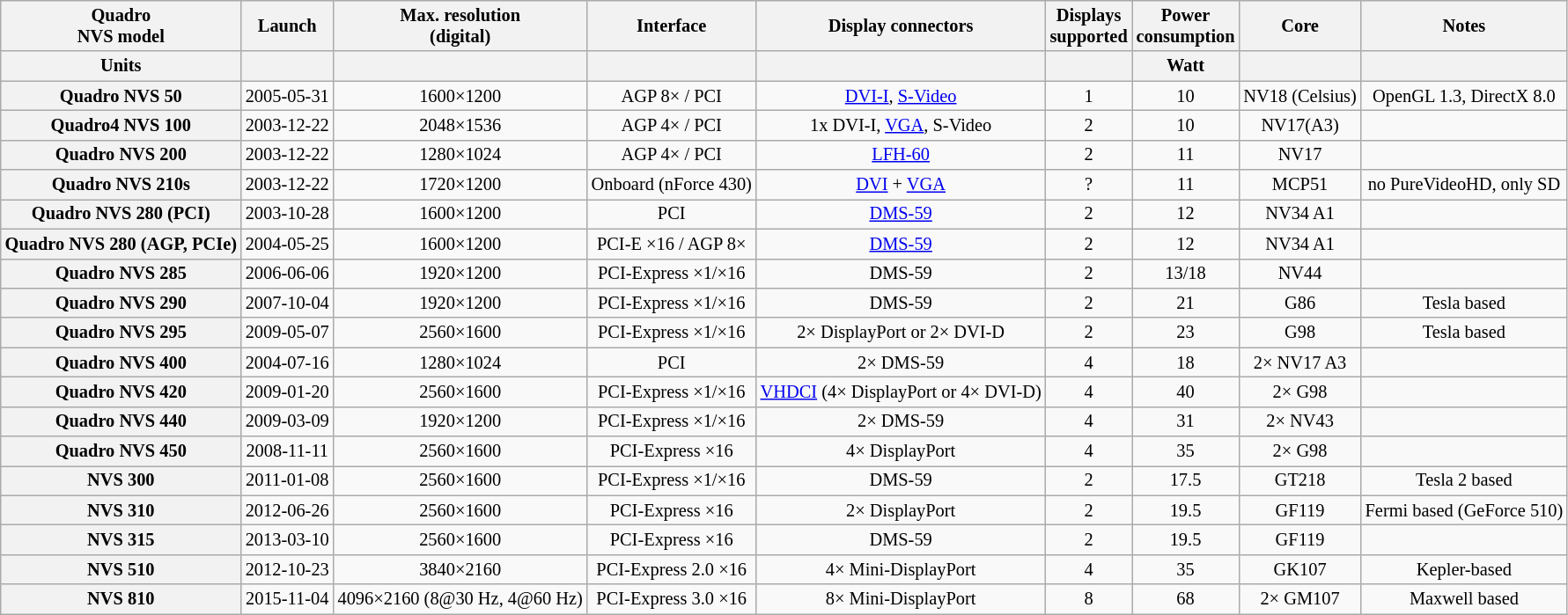<table class="wikitable sortable" style="font-size:85%; text-align: center;">
<tr>
<th>Quadro<br>NVS model</th>
<th>Launch</th>
<th>Max. resolution<br>(digital)</th>
<th>Interface</th>
<th>Display connectors</th>
<th>Displays<br>supported</th>
<th>Power<br>consumption</th>
<th>Core</th>
<th>Notes</th>
</tr>
<tr>
<th>Units</th>
<th></th>
<th></th>
<th></th>
<th></th>
<th></th>
<th>Watt</th>
<th></th>
<th></th>
</tr>
<tr>
<th>Quadro NVS 50</th>
<td>2005-05-31</td>
<td>1600×1200</td>
<td>AGP 8× / PCI</td>
<td><a href='#'>DVI-I</a>, <a href='#'>S-Video</a></td>
<td>1</td>
<td>10</td>
<td>NV18 (Celsius)</td>
<td>OpenGL 1.3, DirectX 8.0</td>
</tr>
<tr>
<th>Quadro4 NVS 100</th>
<td>2003-12-22</td>
<td>2048×1536</td>
<td>AGP 4× / PCI</td>
<td>1x DVI-I, <a href='#'>VGA</a>, S-Video</td>
<td>2</td>
<td>10</td>
<td>NV17(A3)</td>
<td></td>
</tr>
<tr>
<th>Quadro NVS 200</th>
<td>2003-12-22</td>
<td>1280×1024</td>
<td>AGP 4× / PCI</td>
<td><a href='#'>LFH-60</a></td>
<td>2</td>
<td>11</td>
<td>NV17</td>
<td></td>
</tr>
<tr>
<th>Quadro NVS 210s</th>
<td>2003-12-22</td>
<td>1720×1200</td>
<td>Onboard (nForce 430)</td>
<td><a href='#'>DVI</a> + <a href='#'>VGA</a></td>
<td>?</td>
<td>11</td>
<td>MCP51</td>
<td>no PureVideoHD, only SD</td>
</tr>
<tr>
<th>Quadro NVS 280 (PCI)</th>
<td>2003-10-28</td>
<td>1600×1200</td>
<td>PCI</td>
<td><a href='#'>DMS-59</a></td>
<td>2</td>
<td>12</td>
<td>NV34 A1</td>
<td></td>
</tr>
<tr>
<th>Quadro NVS 280 (AGP, PCIe)</th>
<td>2004-05-25</td>
<td>1600×1200</td>
<td>PCI-E ×16 / AGP 8×</td>
<td><a href='#'>DMS-59</a></td>
<td>2</td>
<td>12</td>
<td>NV34 A1</td>
<td></td>
</tr>
<tr>
<th>Quadro NVS 285</th>
<td>2006-06-06</td>
<td>1920×1200</td>
<td>PCI-Express ×1/×16</td>
<td>DMS-59</td>
<td>2</td>
<td>13/18</td>
<td>NV44</td>
<td></td>
</tr>
<tr>
<th>Quadro NVS 290</th>
<td>2007-10-04</td>
<td>1920×1200</td>
<td>PCI-Express ×1/×16</td>
<td>DMS-59</td>
<td>2</td>
<td>21</td>
<td>G86</td>
<td>Tesla based</td>
</tr>
<tr>
<th>Quadro NVS 295</th>
<td>2009-05-07</td>
<td>2560×1600</td>
<td>PCI-Express ×1/×16</td>
<td>2× DisplayPort or 2× DVI-D</td>
<td>2</td>
<td>23</td>
<td>G98</td>
<td>Tesla based</td>
</tr>
<tr>
<th>Quadro NVS 400</th>
<td>2004-07-16</td>
<td>1280×1024</td>
<td>PCI</td>
<td>2× DMS-59</td>
<td>4</td>
<td>18</td>
<td>2× NV17 A3</td>
<td></td>
</tr>
<tr>
<th>Quadro NVS 420</th>
<td>2009-01-20</td>
<td>2560×1600</td>
<td>PCI-Express ×1/×16</td>
<td><a href='#'>VHDCI</a> (4× DisplayPort or 4× DVI-D)</td>
<td>4</td>
<td>40</td>
<td>2× G98</td>
<td></td>
</tr>
<tr>
<th>Quadro NVS 440</th>
<td>2009-03-09</td>
<td>1920×1200</td>
<td>PCI-Express ×1/×16</td>
<td>2× DMS-59</td>
<td>4</td>
<td>31</td>
<td>2× NV43</td>
<td></td>
</tr>
<tr>
<th>Quadro NVS 450</th>
<td>2008-11-11</td>
<td>2560×1600</td>
<td>PCI-Express ×16</td>
<td>4× DisplayPort</td>
<td>4</td>
<td>35</td>
<td>2× G98</td>
<td></td>
</tr>
<tr>
<th>NVS 300</th>
<td>2011-01-08</td>
<td>2560×1600</td>
<td>PCI-Express ×1/×16</td>
<td>DMS-59</td>
<td>2</td>
<td>17.5</td>
<td>GT218</td>
<td>Tesla 2 based</td>
</tr>
<tr>
<th>NVS 310</th>
<td>2012-06-26</td>
<td>2560×1600</td>
<td>PCI-Express ×16</td>
<td>2× DisplayPort</td>
<td>2</td>
<td>19.5</td>
<td>GF119</td>
<td>Fermi based (GeForce 510)</td>
</tr>
<tr>
<th>NVS 315</th>
<td>2013-03-10</td>
<td>2560×1600</td>
<td>PCI-Express ×16</td>
<td>DMS-59</td>
<td>2</td>
<td>19.5</td>
<td>GF119</td>
<td></td>
</tr>
<tr>
<th>NVS 510</th>
<td>2012-10-23</td>
<td>3840×2160</td>
<td>PCI-Express 2.0 ×16</td>
<td>4× Mini-DisplayPort</td>
<td>4</td>
<td>35</td>
<td>GK107</td>
<td>Kepler-based</td>
</tr>
<tr>
<th>NVS 810</th>
<td>2015-11-04</td>
<td>4096×2160 (8@30 Hz, 4@60 Hz)</td>
<td>PCI-Express 3.0 ×16</td>
<td>8× Mini-DisplayPort</td>
<td>8</td>
<td>68</td>
<td>2× GM107</td>
<td>Maxwell based</td>
</tr>
</table>
